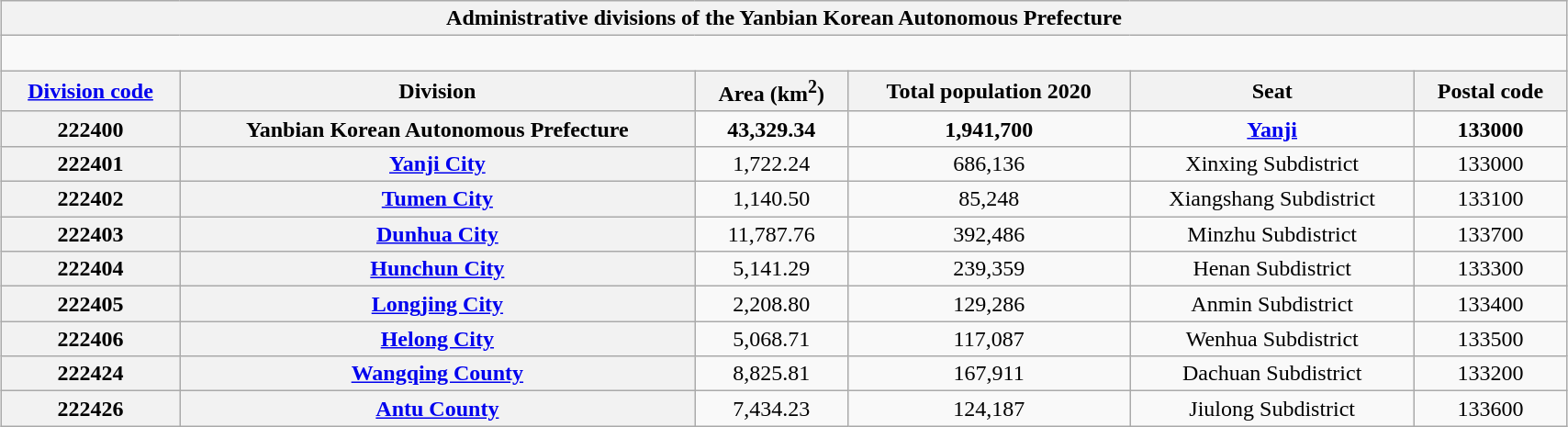<table class="wikitable sortable collapsible" style="margin:1em auto 1em auto; width:90%; text-align:center;">
<tr>
<th colspan="8">Administrative divisions of the Yanbian Korean Autonomous Prefecture</th>
</tr>
<tr>
<td colspan="8"><div><br> 









</div></td>
</tr>
<tr>
<th ! scope="col"><a href='#'>Division code</a></th>
<th ! scope="col">Division</th>
<th ! scope="col">Area (km<sup>2</sup>)</th>
<th ! scope="col">Total population 2020</th>
<th ! scope="col">Seat</th>
<th ! scope="col">Postal code</th>
</tr>
<tr style="font-weight: bold">
<th>222400</th>
<th>Yanbian Korean Autonomous Prefecture</th>
<td>43,329.34</td>
<td>1,941,700</td>
<td><a href='#'>Yanji</a></td>
<td>133000</td>
</tr>
<tr>
<th>222401</th>
<th><a href='#'>Yanji City</a></th>
<td>1,722.24</td>
<td>686,136</td>
<td>Xinxing Subdistrict</td>
<td>133000</td>
</tr>
<tr>
<th>222402</th>
<th><a href='#'>Tumen City</a></th>
<td>1,140.50</td>
<td>85,248</td>
<td>Xiangshang Subdistrict</td>
<td>133100</td>
</tr>
<tr>
<th>222403</th>
<th><a href='#'>Dunhua City</a></th>
<td>11,787.76</td>
<td>392,486</td>
<td>Minzhu Subdistrict</td>
<td>133700</td>
</tr>
<tr>
<th>222404</th>
<th><a href='#'>Hunchun City</a></th>
<td>5,141.29</td>
<td>239,359</td>
<td>Henan Subdistrict</td>
<td>133300</td>
</tr>
<tr>
<th>222405</th>
<th><a href='#'>Longjing City</a></th>
<td>2,208.80</td>
<td>129,286</td>
<td>Anmin Subdistrict</td>
<td>133400</td>
</tr>
<tr>
<th>222406</th>
<th><a href='#'>Helong City</a></th>
<td>5,068.71</td>
<td>117,087</td>
<td>Wenhua Subdistrict</td>
<td>133500</td>
</tr>
<tr>
<th>222424</th>
<th><a href='#'>Wangqing County</a></th>
<td>8,825.81</td>
<td>167,911</td>
<td>Dachuan Subdistrict</td>
<td>133200</td>
</tr>
<tr>
<th>222426</th>
<th><a href='#'>Antu County</a></th>
<td>7,434.23</td>
<td>124,187</td>
<td>Jiulong Subdistrict</td>
<td>133600</td>
</tr>
</table>
